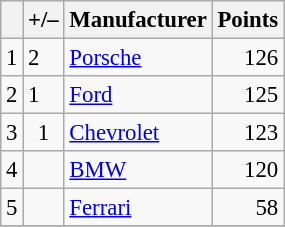<table class="wikitable" style="font-size: 95%;">
<tr>
<th scope="col"></th>
<th scope="col">+/–</th>
<th scope="col">Manufacturer</th>
<th scope="col">Points</th>
</tr>
<tr>
<td align=center>1</td>
<td align="left"> 2</td>
<td> <a href='#'>Porsche</a></td>
<td align=right>126</td>
</tr>
<tr>
<td align=center>2</td>
<td align="left"> 1</td>
<td> <a href='#'>Ford</a></td>
<td align=right>125</td>
</tr>
<tr>
<td align=center>3</td>
<td align=center> 1</td>
<td> <a href='#'>Chevrolet</a></td>
<td align=right>123</td>
</tr>
<tr>
<td align=center>4</td>
<td align="left"></td>
<td> <a href='#'>BMW</a></td>
<td align=right>120</td>
</tr>
<tr>
<td align=center>5</td>
<td align="left"></td>
<td> <a href='#'>Ferrari</a></td>
<td align=right>58</td>
</tr>
<tr>
</tr>
</table>
